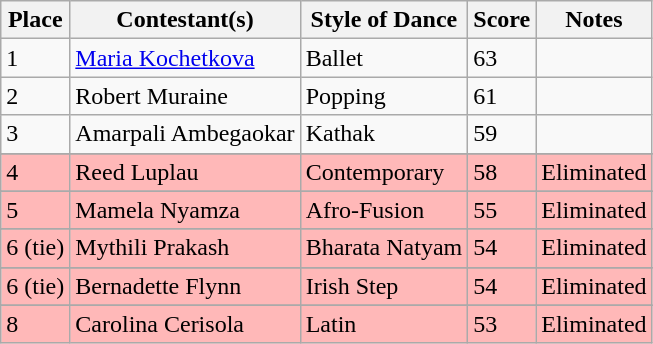<table class="wikitable sortable" border"1">
<tr>
<th>Place</th>
<th>Contestant(s)</th>
<th>Style of Dance</th>
<th>Score</th>
<th>Notes</th>
</tr>
<tr>
<td>1</td>
<td> <a href='#'>Maria Kochetkova</a></td>
<td>Ballet</td>
<td>63</td>
<td></td>
</tr>
<tr>
<td>2</td>
<td> Robert Muraine</td>
<td>Popping</td>
<td>61</td>
<td></td>
</tr>
<tr>
<td>3</td>
<td> Amarpali Ambegaokar</td>
<td>Kathak</td>
<td>59</td>
<td></td>
</tr>
<tr>
</tr>
<tr bgcolor="FFB8B8">
<td>4</td>
<td> Reed Luplau</td>
<td>Contemporary</td>
<td>58</td>
<td>Eliminated</td>
</tr>
<tr>
</tr>
<tr bgcolor="FFB8B8">
<td>5</td>
<td> Mamela Nyamza</td>
<td>Afro-Fusion</td>
<td>55</td>
<td>Eliminated</td>
</tr>
<tr>
</tr>
<tr bgcolor="FFB8B8">
<td>6 (tie)</td>
<td> Mythili Prakash</td>
<td>Bharata Natyam</td>
<td>54</td>
<td>Eliminated</td>
</tr>
<tr>
</tr>
<tr bgcolor="FFB8B8">
<td>6 (tie)</td>
<td> Bernadette Flynn</td>
<td>Irish Step</td>
<td>54</td>
<td>Eliminated</td>
</tr>
<tr>
</tr>
<tr bgcolor="FFB8B8">
<td>8</td>
<td> Carolina Cerisola</td>
<td>Latin</td>
<td>53</td>
<td>Eliminated</td>
</tr>
</table>
